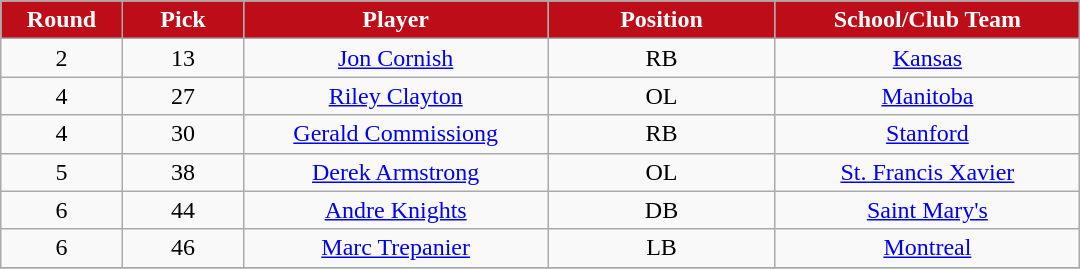<table class="wikitable sortable">
<tr>
<th style="background:#bd0d18;color:#FFFFFF;"  width="8%">Round</th>
<th style="background:#bd0d18;color:#FFFFFF;"  width="8%">Pick</th>
<th style="background:#bd0d18;color:#FFFFFF;"  width="20%">Player</th>
<th style="background:#bd0d18;color:#FFFFFF;"  width="15%">Position</th>
<th style="background:#bd0d18;color:#FFFFFF;"  width="20%">School/Club Team</th>
</tr>
<tr align="center">
<td align=center>2</td>
<td>13</td>
<td><a href='#'>Jon Cornish</a></td>
<td>RB</td>
<td><a href='#'>Kansas</a></td>
</tr>
<tr align="center">
<td align=center>4</td>
<td>27</td>
<td><a href='#'>Riley Clayton</a></td>
<td>OL</td>
<td><a href='#'>Manitoba</a></td>
</tr>
<tr align="center">
<td align=center>4</td>
<td>30</td>
<td><a href='#'>Gerald Commissiong</a></td>
<td>RB</td>
<td><a href='#'>Stanford</a></td>
</tr>
<tr align="center">
<td align=center>5</td>
<td>38</td>
<td><a href='#'>Derek Armstrong</a></td>
<td>OL</td>
<td><a href='#'>St. Francis Xavier</a></td>
</tr>
<tr align="center">
<td align=center>6</td>
<td>44</td>
<td><a href='#'>Andre Knights</a></td>
<td>DB</td>
<td><a href='#'>Saint Mary's</a></td>
</tr>
<tr align="center">
<td align=center>6</td>
<td>46</td>
<td><a href='#'>Marc Trepanier</a></td>
<td>LB</td>
<td><a href='#'>Montreal</a></td>
</tr>
<tr>
</tr>
</table>
